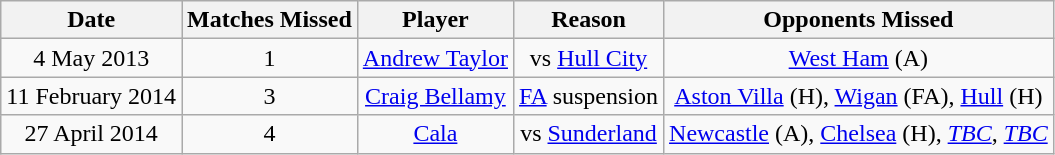<table class="wikitable" style="text-align: center">
<tr>
<th>Date</th>
<th>Matches Missed</th>
<th>Player</th>
<th>Reason</th>
<th>Opponents Missed</th>
</tr>
<tr>
<td>4 May 2013</td>
<td>1</td>
<td><a href='#'>Andrew Taylor</a></td>
<td> vs <a href='#'>Hull City</a></td>
<td><a href='#'>West Ham</a> (A)</td>
</tr>
<tr>
<td>11 February 2014</td>
<td>3</td>
<td><a href='#'>Craig Bellamy</a></td>
<td><a href='#'>FA</a> suspension</td>
<td><a href='#'>Aston Villa</a> (H), <a href='#'>Wigan</a> (FA), <a href='#'>Hull</a> (H)</td>
</tr>
<tr>
<td>27 April 2014</td>
<td>4</td>
<td><a href='#'>Cala</a></td>
<td> vs <a href='#'>Sunderland</a></td>
<td><a href='#'>Newcastle</a> (A), <a href='#'>Chelsea</a> (H), <a href='#'><em>TBC</em></a>, <a href='#'><em>TBC</em></a></td>
</tr>
</table>
